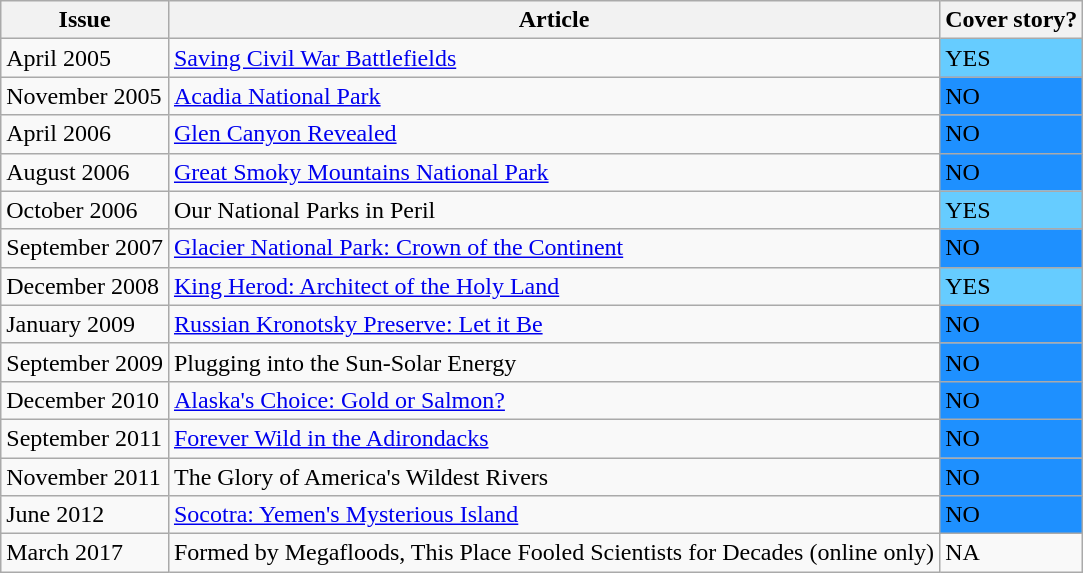<table class="wikitable">
<tr>
<th>Issue</th>
<th>Article</th>
<th>Cover story?</th>
</tr>
<tr>
<td>April 2005</td>
<td><a href='#'>Saving Civil War Battlefields</a></td>
<td style="background:#6cf;">YES</td>
</tr>
<tr>
<td>November 2005</td>
<td><a href='#'>Acadia National Park</a></td>
<td style="background:#1e90ff;">NO</td>
</tr>
<tr>
<td>April 2006</td>
<td><a href='#'>Glen Canyon Revealed</a></td>
<td style="background:#1e90ff;">NO</td>
</tr>
<tr>
<td>August 2006</td>
<td><a href='#'>Great Smoky Mountains National Park</a></td>
<td style="background:#1e90ff;">NO</td>
</tr>
<tr>
<td>October 2006</td>
<td>Our National Parks in Peril</td>
<td style="background:#6cf;">YES</td>
</tr>
<tr>
<td>September 2007</td>
<td><a href='#'>Glacier National Park: Crown of the Continent</a></td>
<td style="background:#1e90ff;">NO</td>
</tr>
<tr>
<td>December 2008</td>
<td><a href='#'>King Herod: Architect of the Holy Land</a></td>
<td style="background:#6cf;">YES</td>
</tr>
<tr>
<td>January 2009</td>
<td><a href='#'>Russian Kronotsky Preserve: Let it Be</a></td>
<td style="background:#1e90ff;">NO</td>
</tr>
<tr>
<td>September 2009</td>
<td>Plugging into the Sun-Solar Energy</td>
<td style="background:#1e90ff;">NO</td>
</tr>
<tr>
<td>December 2010</td>
<td><a href='#'>Alaska's Choice: Gold or Salmon?</a></td>
<td style="background:#1e90ff;">NO</td>
</tr>
<tr>
<td>September 2011</td>
<td><a href='#'>Forever Wild in the Adirondacks</a></td>
<td style="background:#1e90ff;">NO</td>
</tr>
<tr>
<td>November 2011</td>
<td>The Glory of America's Wildest Rivers</td>
<td style="background:#1e90ff;">NO</td>
</tr>
<tr>
<td>June 2012</td>
<td><a href='#'>Socotra: Yemen's Mysterious Island</a></td>
<td style="background:#1e90ff;">NO</td>
</tr>
<tr>
<td>March 2017</td>
<td>Formed by Megafloods, This Place Fooled Scientists for Decades (online only)</td>
<td>NA</td>
</tr>
</table>
